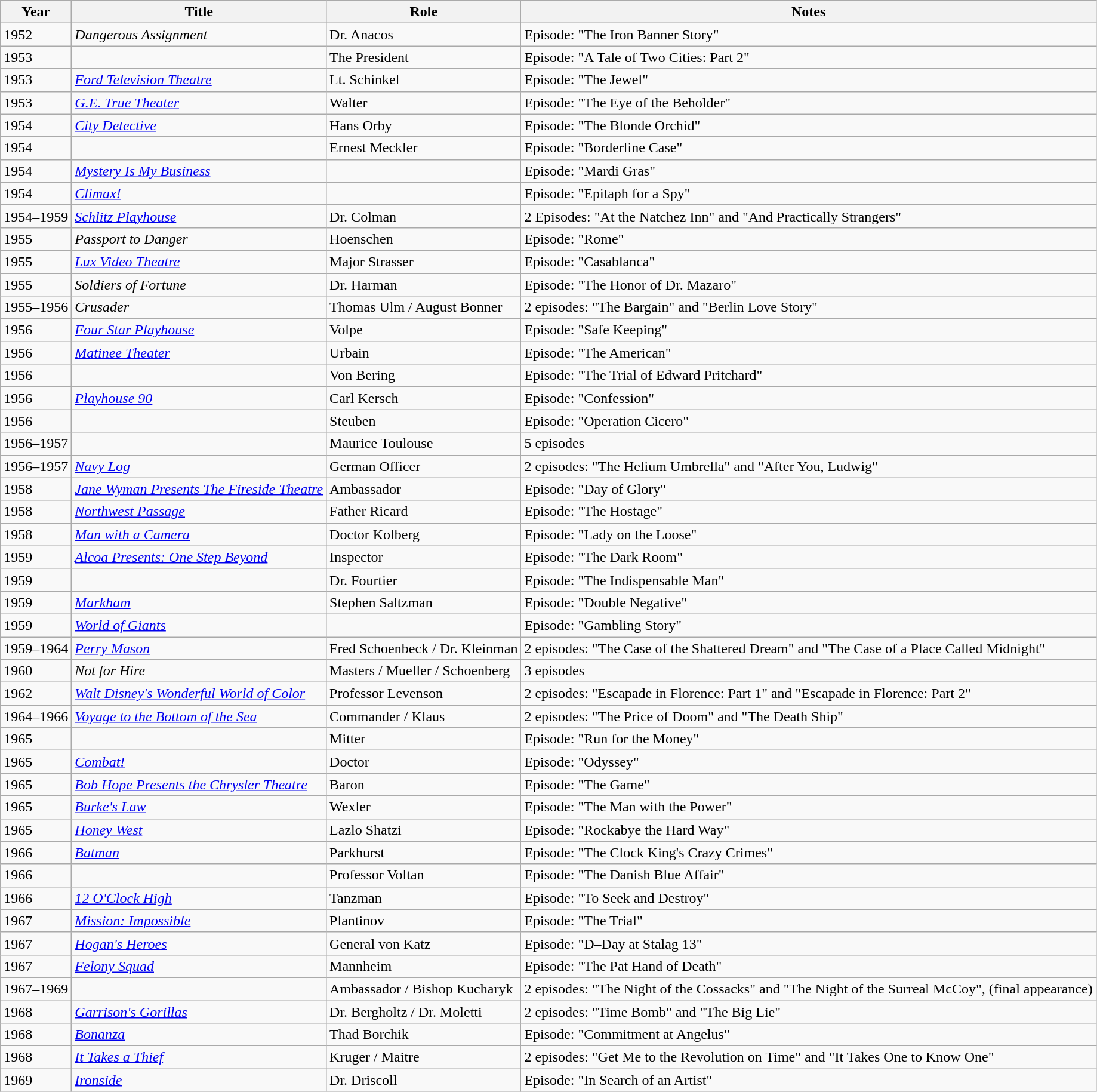<table class="wikitable sortable">
<tr>
<th>Year</th>
<th>Title</th>
<th>Role</th>
<th class="unsortable">Notes</th>
</tr>
<tr>
<td>1952</td>
<td><em>Dangerous Assignment</em></td>
<td>Dr. Anacos</td>
<td>Episode: "The Iron Banner Story"</td>
</tr>
<tr>
<td>1953</td>
<td><em></em></td>
<td>The President</td>
<td>Episode: "A Tale of Two Cities: Part 2"</td>
</tr>
<tr>
<td>1953</td>
<td><em><a href='#'>Ford Television Theatre</a></em></td>
<td>Lt. Schinkel</td>
<td>Episode: "The Jewel"</td>
</tr>
<tr>
<td>1953</td>
<td><em><a href='#'>G.E. True Theater</a></em></td>
<td>Walter</td>
<td>Episode: "The Eye of the Beholder"</td>
</tr>
<tr>
<td>1954</td>
<td><em><a href='#'>City Detective</a></em></td>
<td>Hans Orby</td>
<td>Episode: "The Blonde Orchid"</td>
</tr>
<tr>
<td>1954</td>
<td><em></em></td>
<td>Ernest Meckler</td>
<td>Episode: "Borderline Case"</td>
</tr>
<tr>
<td>1954</td>
<td><em><a href='#'>Mystery Is My Business</a></em></td>
<td></td>
<td>Episode: "Mardi Gras"</td>
</tr>
<tr>
<td>1954</td>
<td><em><a href='#'>Climax!</a></em></td>
<td></td>
<td>Episode: "Epitaph for a Spy"</td>
</tr>
<tr>
<td>1954–1959</td>
<td><em><a href='#'>Schlitz Playhouse</a></em></td>
<td>Dr. Colman</td>
<td>2 Episodes: "At the Natchez Inn" and "And Practically Strangers"</td>
</tr>
<tr>
<td>1955</td>
<td><em>Passport to Danger</em></td>
<td>Hoenschen</td>
<td>Episode: "Rome"</td>
</tr>
<tr>
<td>1955</td>
<td><em><a href='#'>Lux Video Theatre</a></em></td>
<td>Major Strasser</td>
<td>Episode: "Casablanca"</td>
</tr>
<tr>
<td>1955</td>
<td><em>Soldiers of Fortune</em></td>
<td>Dr. Harman</td>
<td>Episode: "The Honor of Dr. Mazaro"</td>
</tr>
<tr>
<td>1955–1956</td>
<td><em>Crusader</em></td>
<td>Thomas Ulm / August Bonner</td>
<td>2 episodes: "The Bargain" and "Berlin Love Story"</td>
</tr>
<tr>
<td>1956</td>
<td><em><a href='#'>Four Star Playhouse</a></em></td>
<td>Volpe</td>
<td>Episode: "Safe Keeping"</td>
</tr>
<tr>
<td>1956</td>
<td><em><a href='#'>Matinee Theater</a></em></td>
<td>Urbain</td>
<td>Episode: "The American"</td>
</tr>
<tr>
<td>1956</td>
<td><em></em></td>
<td>Von Bering</td>
<td>Episode: "The Trial of Edward Pritchard"</td>
</tr>
<tr>
<td>1956</td>
<td><em><a href='#'>Playhouse 90</a></em></td>
<td>Carl Kersch</td>
<td>Episode: "Confession"</td>
</tr>
<tr>
<td>1956</td>
<td><em></em></td>
<td>Steuben</td>
<td>Episode: "Operation Cicero"</td>
</tr>
<tr>
<td>1956–1957</td>
<td><em></em></td>
<td>Maurice Toulouse</td>
<td>5 episodes</td>
</tr>
<tr>
<td>1956–1957</td>
<td><em><a href='#'>Navy Log</a></em></td>
<td>German Officer</td>
<td>2 episodes: "The Helium Umbrella" and "After You, Ludwig"</td>
</tr>
<tr>
<td>1958</td>
<td><em><a href='#'>Jane Wyman Presents The Fireside Theatre</a></em></td>
<td>Ambassador</td>
<td>Episode: "Day of Glory"</td>
</tr>
<tr>
<td>1958</td>
<td><em><a href='#'>Northwest Passage</a></em></td>
<td>Father Ricard</td>
<td>Episode: "The Hostage"</td>
</tr>
<tr>
<td>1958</td>
<td><em><a href='#'>Man with a Camera</a></em></td>
<td>Doctor Kolberg</td>
<td>Episode: "Lady on the Loose"</td>
</tr>
<tr>
<td>1959</td>
<td><em><a href='#'>Alcoa Presents: One Step Beyond</a></em></td>
<td>Inspector</td>
<td>Episode: "The Dark Room"</td>
</tr>
<tr>
<td>1959</td>
<td><em></em></td>
<td>Dr. Fourtier</td>
<td>Episode: "The Indispensable Man"</td>
</tr>
<tr>
<td>1959</td>
<td><em><a href='#'>Markham</a></em></td>
<td>Stephen Saltzman</td>
<td>Episode: "Double Negative"</td>
</tr>
<tr>
<td>1959</td>
<td><em><a href='#'>World of Giants</a></em></td>
<td></td>
<td>Episode: "Gambling Story"</td>
</tr>
<tr>
<td>1959–1964</td>
<td><em><a href='#'>Perry Mason</a></em></td>
<td>Fred Schoenbeck / Dr. Kleinman</td>
<td>2 episodes: "The Case of the Shattered Dream" and "The Case of a Place Called Midnight"</td>
</tr>
<tr>
<td>1960</td>
<td><em>Not for Hire</em></td>
<td>Masters / Mueller / Schoenberg</td>
<td>3 episodes</td>
</tr>
<tr>
<td>1962</td>
<td><em><a href='#'>Walt Disney's Wonderful World of Color</a></em></td>
<td>Professor Levenson</td>
<td>2 episodes: "Escapade in Florence: Part 1" and "Escapade in Florence: Part 2"</td>
</tr>
<tr>
<td>1964–1966</td>
<td><em><a href='#'>Voyage to the Bottom of the Sea</a></em></td>
<td>Commander / Klaus</td>
<td>2 episodes: "The Price of Doom" and "The Death Ship"</td>
</tr>
<tr>
<td>1965</td>
<td><em></em></td>
<td>Mitter</td>
<td>Episode: "Run for the Money"</td>
</tr>
<tr>
<td>1965</td>
<td><em><a href='#'>Combat!</a></em></td>
<td>Doctor</td>
<td>Episode: "Odyssey"</td>
</tr>
<tr>
<td>1965</td>
<td><em><a href='#'>Bob Hope Presents the Chrysler Theatre</a></em></td>
<td>Baron</td>
<td>Episode: "The Game"</td>
</tr>
<tr>
<td>1965</td>
<td><em><a href='#'>Burke's Law</a></em></td>
<td>Wexler</td>
<td>Episode: "The Man with the Power"</td>
</tr>
<tr>
<td>1965</td>
<td><em><a href='#'>Honey West</a></em></td>
<td>Lazlo Shatzi</td>
<td>Episode: "Rockabye the Hard Way"</td>
</tr>
<tr>
<td>1966</td>
<td><em><a href='#'>Batman</a></em></td>
<td>Parkhurst</td>
<td>Episode: "The Clock King's Crazy Crimes"</td>
</tr>
<tr>
<td>1966</td>
<td><em></em></td>
<td>Professor Voltan</td>
<td>Episode: "The Danish Blue Affair"</td>
</tr>
<tr>
<td>1966</td>
<td><em><a href='#'>12 O'Clock High</a></em></td>
<td>Tanzman</td>
<td>Episode: "To Seek and Destroy"</td>
</tr>
<tr>
<td>1967</td>
<td><em><a href='#'>Mission: Impossible</a></em></td>
<td>Plantinov</td>
<td>Episode: "The Trial"</td>
</tr>
<tr>
<td>1967</td>
<td><em><a href='#'>Hogan's Heroes</a></em></td>
<td>General von Katz</td>
<td>Episode: "D–Day at Stalag 13"</td>
</tr>
<tr>
<td>1967</td>
<td><em><a href='#'>Felony Squad</a></em></td>
<td>Mannheim</td>
<td>Episode: "The Pat Hand of Death"</td>
</tr>
<tr>
<td>1967–1969</td>
<td><em></em></td>
<td>Ambassador / Bishop Kucharyk</td>
<td>2 episodes: "The Night of the Cossacks" and "The Night of the Surreal McCoy", (final appearance)</td>
</tr>
<tr>
<td>1968</td>
<td><em><a href='#'>Garrison's Gorillas</a></em></td>
<td>Dr. Bergholtz / Dr. Moletti</td>
<td>2 episodes: "Time Bomb" and "The Big Lie"</td>
</tr>
<tr>
<td>1968</td>
<td><em><a href='#'>Bonanza</a></em></td>
<td>Thad Borchik</td>
<td>Episode: "Commitment at Angelus"</td>
</tr>
<tr>
<td>1968</td>
<td><em><a href='#'>It Takes a Thief</a></em></td>
<td>Kruger / Maitre</td>
<td>2 episodes: "Get Me to the Revolution on Time" and "It Takes One to Know One"</td>
</tr>
<tr>
<td>1969</td>
<td><em><a href='#'>Ironside</a></em></td>
<td>Dr. Driscoll</td>
<td>Episode: "In Search of an Artist"</td>
</tr>
</table>
